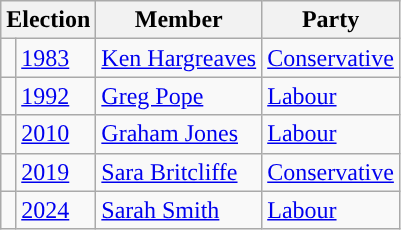<table class="wikitable">
<tr>
<th colspan="2">Election</th>
<th>Member</th>
<th>Party</th>
</tr>
<tr>
<td style="color:inherit;background-color: "></td>
<td><a href='#'>1983</a></td>
<td><a href='#'>Ken Hargreaves</a></td>
<td><a href='#'>Conservative</a></td>
</tr>
<tr>
<td style="color:inherit;background-color: "></td>
<td><a href='#'>1992</a></td>
<td><a href='#'>Greg Pope</a></td>
<td><a href='#'>Labour</a></td>
</tr>
<tr>
<td style="color:inherit;background-color: "></td>
<td><a href='#'>2010</a></td>
<td><a href='#'>Graham Jones</a></td>
<td><a href='#'>Labour</a></td>
</tr>
<tr>
<td style="color:inherit;background-color: "></td>
<td><a href='#'>2019</a></td>
<td><a href='#'>Sara Britcliffe</a></td>
<td><a href='#'>Conservative</a></td>
</tr>
<tr>
<td style="color:inherit;background-color: "></td>
<td><a href='#'>2024</a></td>
<td><a href='#'>Sarah Smith</a></td>
<td><a href='#'>Labour</a></td>
</tr>
</table>
